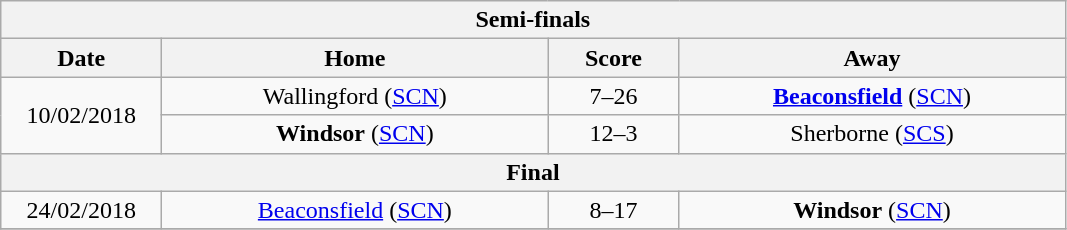<table class="wikitable" style="text-align: center">
<tr>
<th colspan=4>Semi-finals</th>
</tr>
<tr>
<th width=100>Date</th>
<th width=250>Home</th>
<th width=80>Score</th>
<th width=250>Away</th>
</tr>
<tr>
<td rowspan=2>10/02/2018</td>
<td>Wallingford (<a href='#'>SCN</a>)</td>
<td>7–26</td>
<td><strong><a href='#'>Beaconsfield</a></strong> (<a href='#'>SCN</a>)</td>
</tr>
<tr>
<td><strong>Windsor</strong> (<a href='#'>SCN</a>)</td>
<td>12–3</td>
<td>Sherborne (<a href='#'>SCS</a>)</td>
</tr>
<tr>
<th colspan=4>Final</th>
</tr>
<tr>
<td>24/02/2018</td>
<td><a href='#'>Beaconsfield</a> (<a href='#'>SCN</a>)</td>
<td>8–17</td>
<td><strong>Windsor</strong> (<a href='#'>SCN</a>)</td>
</tr>
<tr>
</tr>
</table>
